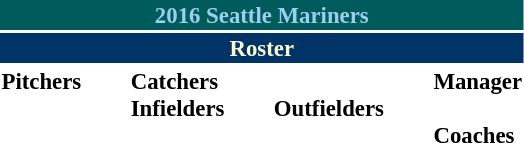<table class="toccolours" style="font-size: 95%;">
<tr>
<th colspan="10" style="background:#005c5c; color:#9eceee; text-align:center;">2016 Seattle Mariners</th>
</tr>
<tr>
<td colspan="10" style="background:#036; color:#fffdd0; text-align:center;"><strong>Roster</strong></td>
</tr>
<tr>
<td valign="top"><strong>Pitchers</strong><br>





























</td>
<td style="width:25px;"></td>
<td valign="top"><strong>Catchers</strong><br>



<strong>Infielders</strong>









</td>
<td style="width:25px;"></td>
<td valign="top"><br><strong>Outfielders</strong>








</td>
<td style="width:25px;"></td>
<td valign="top"><strong>Manager</strong><br><br><strong>Coaches</strong>
 
 
 
 
 
 


</td>
</tr>
</table>
